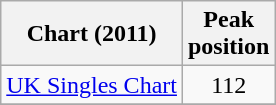<table class="wikitable sortable">
<tr>
<th align="left">Chart (2011)</th>
<th align="left">Peak<br>position</th>
</tr>
<tr>
<td align="left"><a href='#'>UK Singles Chart</a></td>
<td align="center">112</td>
</tr>
<tr>
</tr>
</table>
